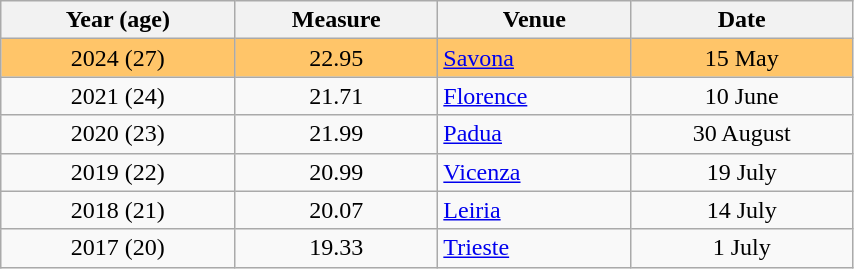<table class="wikitable" width=45% style="font-size:100%; text-align:center;">
<tr>
<th>Year (age)</th>
<th>Measure</th>
<th>Venue</th>
<th>Date</th>
</tr>
<tr bgcolor=#FFC569>
<td>2024 (27)</td>
<td>22.95</td>
<td align=left> <a href='#'>Savona</a></td>
<td>15 May</td>
</tr>
<tr>
<td>2021 (24)</td>
<td>21.71</td>
<td align=left> <a href='#'>Florence</a></td>
<td>10 June</td>
</tr>
<tr>
<td>2020 (23)</td>
<td>21.99</td>
<td align=left> <a href='#'>Padua</a></td>
<td>30 August</td>
</tr>
<tr>
<td>2019 (22)</td>
<td>20.99</td>
<td align=left> <a href='#'>Vicenza</a></td>
<td>19 July</td>
</tr>
<tr>
<td>2018 (21)</td>
<td>20.07</td>
<td align=left> <a href='#'>Leiria</a></td>
<td>14 July</td>
</tr>
<tr>
<td>2017 (20)</td>
<td>19.33</td>
<td align=left> <a href='#'>Trieste</a></td>
<td>1 July</td>
</tr>
</table>
